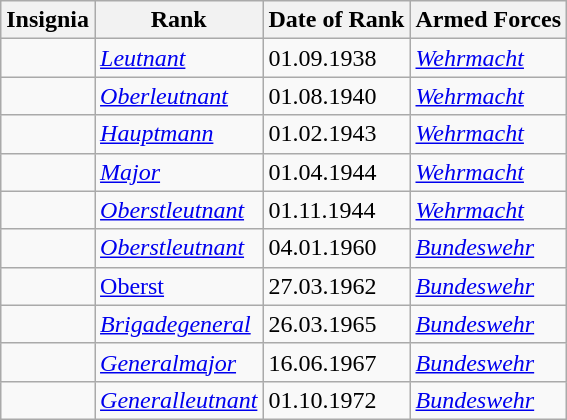<table class="wikitable">
<tr>
<th>Insignia</th>
<th>Rank</th>
<th>Date of Rank</th>
<th>Armed Forces</th>
</tr>
<tr>
<td></td>
<td><em><a href='#'>Leutnant</a></em></td>
<td>01.09.1938</td>
<td><em><a href='#'>Wehrmacht</a></em></td>
</tr>
<tr>
<td></td>
<td><em><a href='#'>Oberleutnant</a></em></td>
<td>01.08.1940</td>
<td><em><a href='#'>Wehrmacht</a></em></td>
</tr>
<tr>
<td></td>
<td><em><a href='#'>Hauptmann</a></em></td>
<td>01.02.1943</td>
<td><em><a href='#'>Wehrmacht</a></em></td>
</tr>
<tr>
<td></td>
<td><em><a href='#'>Major</a></em></td>
<td>01.04.1944</td>
<td><em><a href='#'>Wehrmacht</a></em></td>
</tr>
<tr>
<td></td>
<td><em><a href='#'>Oberstleutnant</a></em></td>
<td>01.11.1944</td>
<td><em><a href='#'>Wehrmacht</a></em></td>
</tr>
<tr>
<td></td>
<td><em><a href='#'>Oberstleutnant</a></em></td>
<td>04.01.1960</td>
<td><em><a href='#'>Bundeswehr</a></em></td>
</tr>
<tr>
<td></td>
<td><a href='#'>Oberst</a></td>
<td>27.03.1962</td>
<td><em><a href='#'>Bundeswehr</a></em></td>
</tr>
<tr>
<td></td>
<td><em><a href='#'>Brigadegeneral</a></em></td>
<td>26.03.1965</td>
<td><em><a href='#'>Bundeswehr</a></em></td>
</tr>
<tr>
<td></td>
<td><em><a href='#'>Generalmajor</a></em></td>
<td>16.06.1967</td>
<td><em><a href='#'>Bundeswehr</a></em></td>
</tr>
<tr>
<td></td>
<td><em><a href='#'>Generalleutnant</a></em></td>
<td>01.10.1972</td>
<td><em><a href='#'>Bundeswehr</a></em></td>
</tr>
</table>
